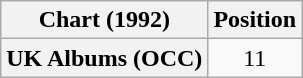<table class="wikitable plainrowheaders" style="text-align:center">
<tr>
<th scope="col">Chart (1992)</th>
<th scope="col">Position</th>
</tr>
<tr>
<th scope="row">UK Albums (OCC)</th>
<td>11</td>
</tr>
</table>
